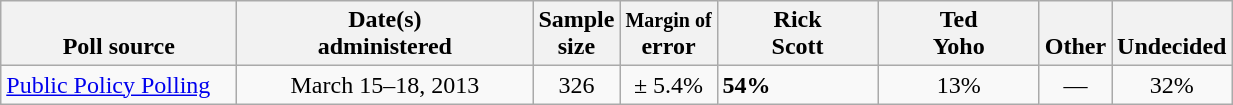<table class="wikitable">
<tr valign= bottom>
<th style="width:150px;">Poll source</th>
<th style="width:190px;">Date(s)<br>administered</th>
<th class=small>Sample<br>size</th>
<th><small>Margin of</small><br>error</th>
<th style="width:100px;">Rick<br>Scott</th>
<th style="width:100px;">Ted<br>Yoho</th>
<th>Other</th>
<th>Undecided</th>
</tr>
<tr>
<td><a href='#'>Public Policy Polling</a></td>
<td align=center>March 15–18, 2013</td>
<td align=center>326</td>
<td align=center>± 5.4%</td>
<td><strong>54%</strong></td>
<td align=center>13%</td>
<td align=center>—</td>
<td align=center>32%</td>
</tr>
</table>
